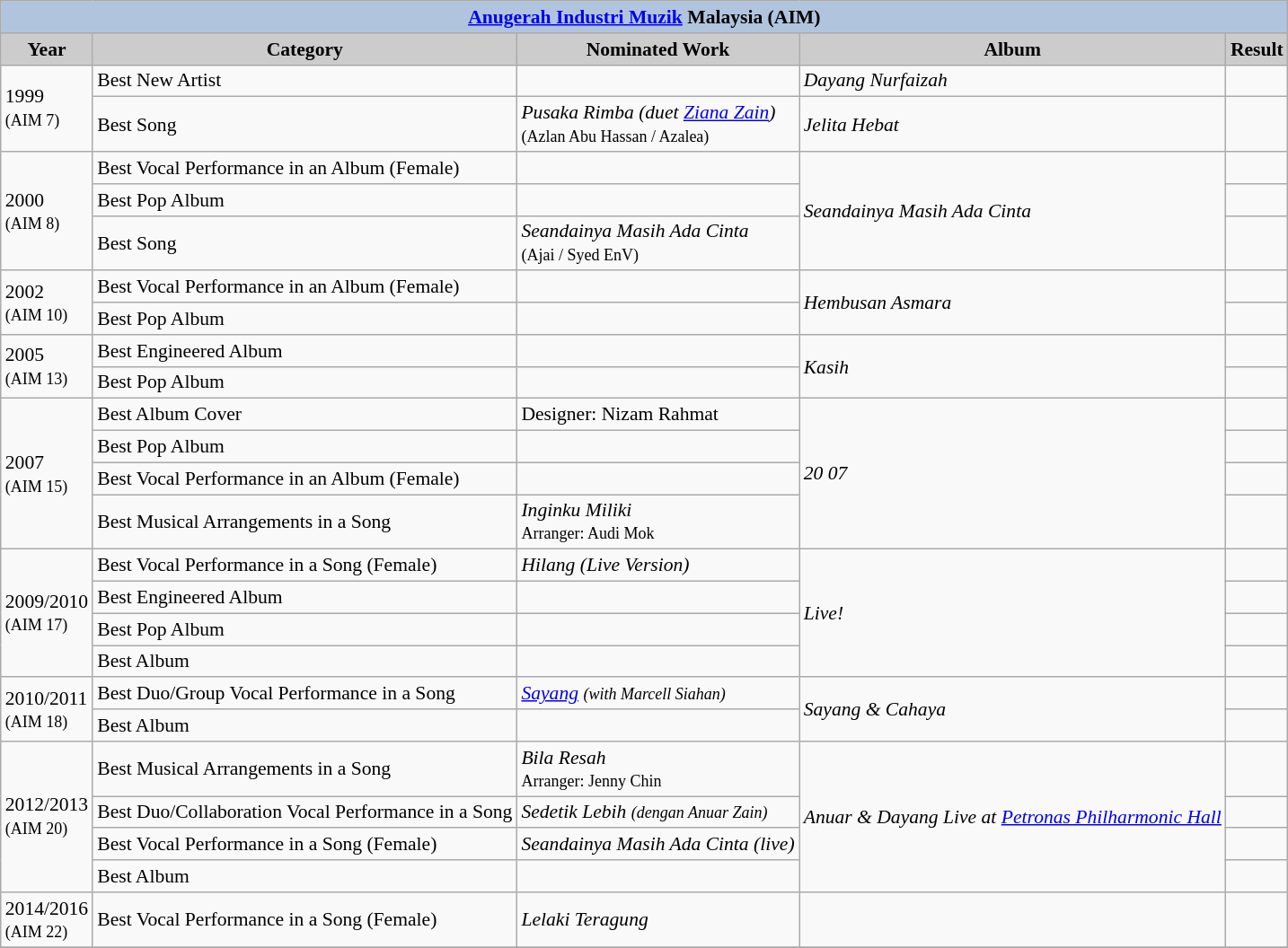<table class="wikitable" style="font-size:90%;">
<tr>
<th colspan="5" style="background:#B0C4DE;"><a href='#'>Anugerah Industri Muzik</a> Malaysia (AIM)</th>
</tr>
<tr align="center">
<th style="background: #CCCCCC;">Year</th>
<th style="background: #CCCCCC;">Category</th>
<th style="background: #CCCCCC;">Nominated Work</th>
<th style="background: #CCCCCC;">Album</th>
<th style="background: #CCCCCC;">Result</th>
</tr>
<tr>
<td rowspan="2">1999<br><small>(AIM 7)</small></td>
<td>Best New Artist</td>
<td></td>
<td><em>Dayang Nurfaizah</em></td>
<td></td>
</tr>
<tr>
<td>Best Song</td>
<td><em>Pusaka Rimba (duet <a href='#'>Ziana Zain</a>)</em> <br><small>(Azlan Abu Hassan / Azalea)</small></td>
<td><em>Jelita Hebat</em></td>
<td></td>
</tr>
<tr>
<td rowspan="3">2000<br><small>(AIM 8)</small></td>
<td>Best Vocal Performance in an Album (Female)</td>
<td></td>
<td rowspan="3"><em>Seandainya Masih Ada Cinta</em></td>
<td></td>
</tr>
<tr>
<td>Best Pop Album</td>
<td></td>
<td></td>
</tr>
<tr>
<td>Best Song</td>
<td><em>Seandainya Masih Ada Cinta</em> <br><small>(Ajai / Syed EnV)</small></td>
<td></td>
</tr>
<tr>
<td rowspan="2">2002<br><small>(AIM 10)</small></td>
<td>Best Vocal Performance in an Album (Female)</td>
<td></td>
<td rowspan="2"><em>Hembusan Asmara</em></td>
<td></td>
</tr>
<tr>
<td>Best Pop Album</td>
<td></td>
<td></td>
</tr>
<tr>
<td rowspan="2">2005<br><small>(AIM 13)</small></td>
<td>Best Engineered Album</td>
<td></td>
<td rowspan="2"><em>Kasih</em></td>
<td></td>
</tr>
<tr>
<td>Best Pop Album</td>
<td></td>
<td></td>
</tr>
<tr>
<td rowspan="4">2007<br><small>(AIM 15)</small></td>
<td>Best Album Cover</td>
<td>Designer: Nizam Rahmat</td>
<td rowspan="4"><em>20 07</em></td>
<td></td>
</tr>
<tr>
<td>Best Pop Album</td>
<td></td>
<td></td>
</tr>
<tr>
<td>Best Vocal Performance in an Album (Female)</td>
<td></td>
<td></td>
</tr>
<tr>
<td>Best Musical Arrangements in a Song</td>
<td><em>Inginku Miliki</em><br><small>Arranger: Audi Mok</small></td>
<td></td>
</tr>
<tr>
<td rowspan="4">2009/2010<br><small>(AIM 17)</small></td>
<td>Best Vocal Performance in a Song (Female)</td>
<td><em>Hilang (Live Version)</em></td>
<td rowspan="4"><em>Live!</em></td>
<td></td>
</tr>
<tr>
<td>Best Engineered Album</td>
<td></td>
<td></td>
</tr>
<tr>
<td>Best Pop Album</td>
<td></td>
<td></td>
</tr>
<tr>
<td>Best Album</td>
<td></td>
<td></td>
</tr>
<tr>
<td rowspan="2">2010/2011<br><small>(AIM 18)</small></td>
<td>Best Duo/Group Vocal Performance in a Song</td>
<td><em><a href='#'>Sayang</a> <small>(with Marcell Siahan)</small></em></td>
<td rowspan="2"><em>Sayang & Cahaya</em></td>
<td></td>
</tr>
<tr>
<td>Best Album</td>
<td></td>
<td></td>
</tr>
<tr>
<td rowspan="4">2012/2013<br><small>(AIM 20)</small></td>
<td>Best Musical Arrangements in a Song</td>
<td><em>Bila Resah</em><br><small>Arranger: Jenny Chin</small></td>
<td rowspan="4"><em>Anuar & Dayang Live at <a href='#'>Petronas Philharmonic Hall</a></em></td>
<td></td>
</tr>
<tr>
<td>Best Duo/Collaboration Vocal Performance in a Song</td>
<td><em>Sedetik Lebih <small>(dengan Anuar Zain)</small></em></td>
<td></td>
</tr>
<tr>
<td>Best Vocal Performance in a Song (Female)</td>
<td><em>Seandainya Masih Ada Cinta (live)</em></td>
<td></td>
</tr>
<tr>
<td>Best Album</td>
<td></td>
<td></td>
</tr>
<tr>
<td>2014/2016<br><small>(AIM 22)</small></td>
<td>Best Vocal Performance in a Song (Female)</td>
<td><em>Lelaki Teragung</em></td>
<td></td>
<td></td>
</tr>
<tr>
</tr>
</table>
